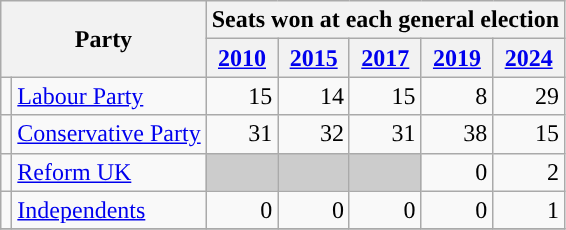<table class="wikitable">
<tr>
<th rowspan=2 colspan=2 align="center">Party</th>
<th colspan=5>Seats won at each general election</th>
</tr>
<tr>
<th valign="top"><a href='#'>2010</a></th>
<th valign="top"><a href='#'>2015</a></th>
<th valign="top"><a href='#'>2017</a></th>
<th valign="top"><a href='#'>2019</a></th>
<th valign="top"><a href='#'>2024</a></th>
</tr>
<tr>
<td style="color:inherit;background:"></td>
<td><a href='#'>Labour Party</a></td>
<td align="right">15</td>
<td align="right">14</td>
<td align="right">15</td>
<td align="right">8</td>
<td align="right">29</td>
</tr>
<tr>
<td style="color:inherit;background:"></td>
<td><a href='#'>Conservative Party</a></td>
<td align="right">31</td>
<td align="right">32</td>
<td align="right">31</td>
<td align="right">38</td>
<td align="right">15</td>
</tr>
<tr>
<td style="color:inherit;background:"></td>
<td><a href='#'>Reform UK</a></td>
<td bgcolor="CCCCCC"></td>
<td bgcolor="CCCCCC"></td>
<td bgcolor="CCCCCC"></td>
<td align="right">0</td>
<td align="right">2</td>
</tr>
<tr>
<td style="color:inherit;background:"></td>
<td><a href='#'>Independents</a></td>
<td align="right">0</td>
<td align="right">0</td>
<td align="right">0</td>
<td align="right">0</td>
<td align="right">1</td>
</tr>
<tr>
</tr>
</table>
